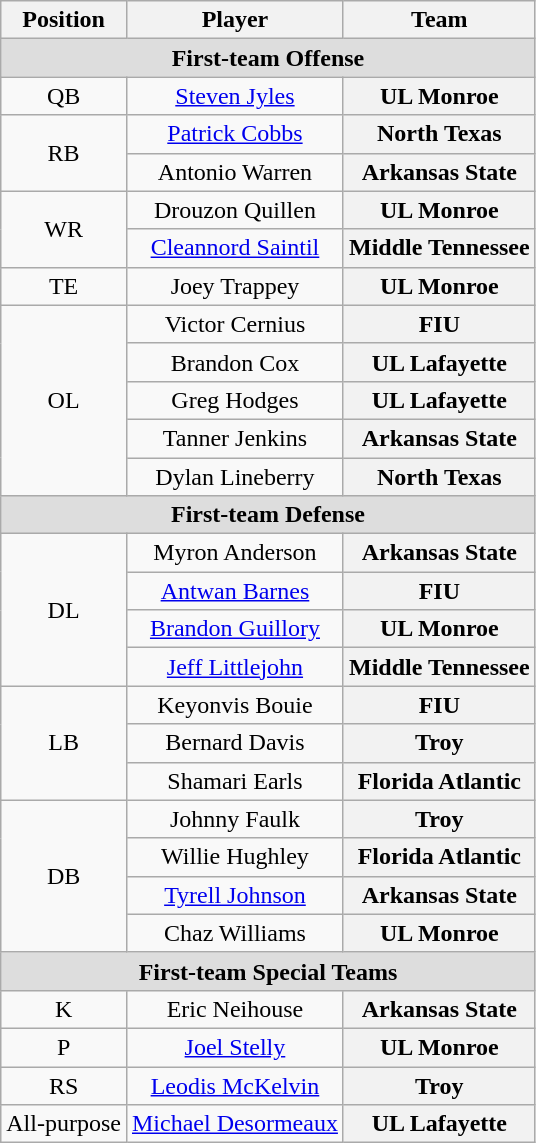<table class="wikitable">
<tr>
<th>Position</th>
<th>Player</th>
<th>Team</th>
</tr>
<tr>
<td colspan="3" style="text-align:center; background:#ddd;"><strong>First-team Offense</strong></td>
</tr>
<tr style="text-align:center;">
<td>QB</td>
<td><a href='#'>Steven Jyles</a></td>
<th Style = >UL Monroe</th>
</tr>
<tr style="text-align:center;">
<td rowspan="2">RB</td>
<td><a href='#'>Patrick Cobbs</a></td>
<th Style = >North Texas</th>
</tr>
<tr style="text-align:center;">
<td>Antonio Warren</td>
<th Style = >Arkansas State</th>
</tr>
<tr style="text-align:center;">
<td rowspan="2">WR</td>
<td>Drouzon Quillen</td>
<th Style = >UL Monroe</th>
</tr>
<tr style="text-align:center;">
<td><a href='#'>Cleannord Saintil</a></td>
<th Style = >Middle Tennessee</th>
</tr>
<tr style="text-align:center;">
<td>TE</td>
<td>Joey Trappey</td>
<th Style = >UL Monroe</th>
</tr>
<tr style="text-align:center;">
<td rowspan="5">OL</td>
<td>Victor Cernius</td>
<th Style = >FIU</th>
</tr>
<tr style="text-align:center;">
<td>Brandon Cox</td>
<th Style = >UL Lafayette</th>
</tr>
<tr style="text-align:center;">
<td>Greg Hodges</td>
<th Style = >UL Lafayette</th>
</tr>
<tr style="text-align:center;">
<td>Tanner Jenkins</td>
<th Style = >Arkansas State</th>
</tr>
<tr style="text-align:center;">
<td>Dylan Lineberry</td>
<th Style = >North Texas</th>
</tr>
<tr>
<td colspan="3" style="text-align:center; background:#ddd;"><strong>First-team Defense</strong></td>
</tr>
<tr style="text-align:center;">
<td rowspan="4">DL</td>
<td>Myron Anderson</td>
<th Style = >Arkansas State</th>
</tr>
<tr style="text-align:center;">
<td><a href='#'>Antwan Barnes</a></td>
<th Style = >FIU</th>
</tr>
<tr style="text-align:center;">
<td><a href='#'>Brandon Guillory</a></td>
<th Style = >UL Monroe</th>
</tr>
<tr style="text-align:center;">
<td><a href='#'>Jeff Littlejohn</a></td>
<th Style = >Middle Tennessee</th>
</tr>
<tr style="text-align:center;">
<td rowspan="3">LB</td>
<td>Keyonvis Bouie</td>
<th Style = >FIU</th>
</tr>
<tr style="text-align:center;">
<td>Bernard Davis</td>
<th Style = >Troy</th>
</tr>
<tr style="text-align:center;">
<td>Shamari Earls</td>
<th Style = >Florida Atlantic</th>
</tr>
<tr style="text-align:center;">
<td rowspan="4">DB</td>
<td>Johnny Faulk</td>
<th Style = >Troy</th>
</tr>
<tr style="text-align:center;">
<td>Willie Hughley</td>
<th Style = >Florida Atlantic</th>
</tr>
<tr style="text-align:center;">
<td><a href='#'>Tyrell Johnson</a></td>
<th Style = >Arkansas State</th>
</tr>
<tr style="text-align:center;">
<td>Chaz Williams</td>
<th Style = >UL Monroe</th>
</tr>
<tr>
<td colspan="3" style="text-align:center; background:#ddd;"><strong>First-team Special Teams</strong></td>
</tr>
<tr style="text-align:center;">
<td>K</td>
<td>Eric Neihouse</td>
<th Style = >Arkansas State</th>
</tr>
<tr style="text-align:center;">
<td>P</td>
<td><a href='#'>Joel Stelly</a></td>
<th Style = >UL Monroe</th>
</tr>
<tr style="text-align:center;">
<td>RS</td>
<td><a href='#'>Leodis McKelvin</a></td>
<th Style = >Troy</th>
</tr>
<tr style="text-align:center;">
<td>All-purpose</td>
<td><a href='#'>Michael Desormeaux</a></td>
<th Style = >UL Lafayette</th>
</tr>
</table>
